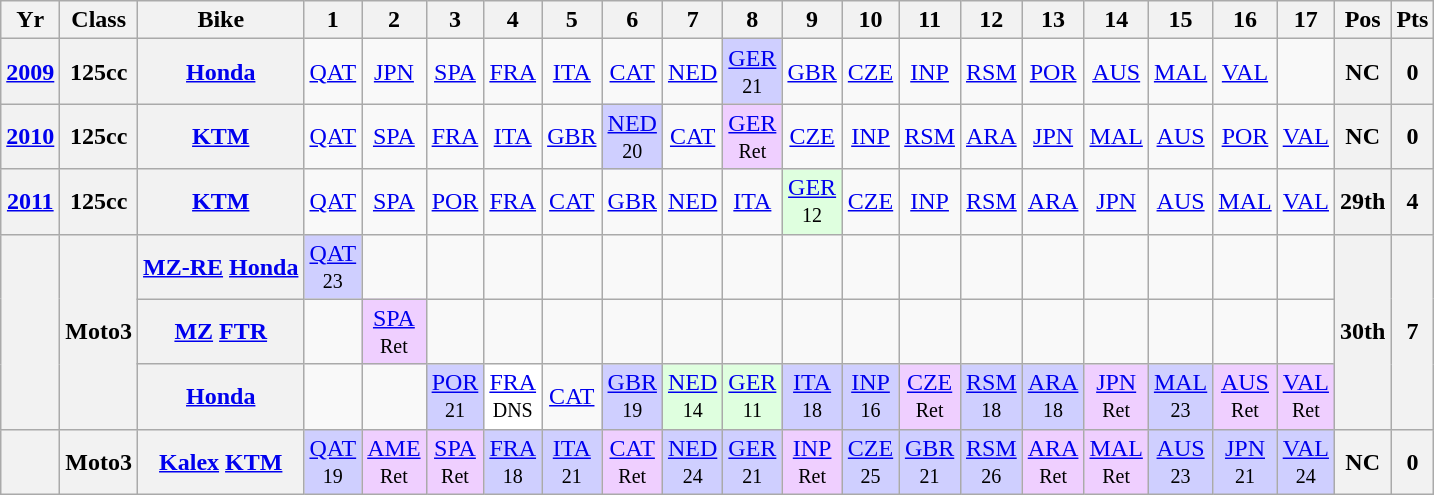<table class="wikitable" style="text-align:center">
<tr>
<th>Yr</th>
<th>Class</th>
<th>Bike</th>
<th>1</th>
<th>2</th>
<th>3</th>
<th>4</th>
<th>5</th>
<th>6</th>
<th>7</th>
<th>8</th>
<th>9</th>
<th>10</th>
<th>11</th>
<th>12</th>
<th>13</th>
<th>14</th>
<th>15</th>
<th>16</th>
<th>17</th>
<th>Pos</th>
<th>Pts</th>
</tr>
<tr>
<th align="left"><a href='#'>2009</a></th>
<th align="left">125cc</th>
<th align="left"><a href='#'>Honda</a></th>
<td><a href='#'>QAT</a></td>
<td><a href='#'>JPN</a></td>
<td><a href='#'>SPA</a></td>
<td><a href='#'>FRA</a></td>
<td><a href='#'>ITA</a></td>
<td><a href='#'>CAT</a></td>
<td><a href='#'>NED</a></td>
<td style="background:#cfcfff;"><a href='#'>GER</a><br><small>21</small></td>
<td><a href='#'>GBR</a></td>
<td><a href='#'>CZE</a></td>
<td><a href='#'>INP</a></td>
<td><a href='#'>RSM</a></td>
<td><a href='#'>POR</a></td>
<td><a href='#'>AUS</a></td>
<td><a href='#'>MAL</a></td>
<td><a href='#'>VAL</a></td>
<td></td>
<th>NC</th>
<th>0</th>
</tr>
<tr>
<th align="left"><a href='#'>2010</a></th>
<th align="left">125cc</th>
<th align="left"><a href='#'>KTM</a></th>
<td><a href='#'>QAT</a></td>
<td><a href='#'>SPA</a></td>
<td><a href='#'>FRA</a></td>
<td><a href='#'>ITA</a></td>
<td><a href='#'>GBR</a></td>
<td style="background:#cfcfff;"><a href='#'>NED</a><br><small>20</small></td>
<td><a href='#'>CAT</a></td>
<td style="background:#efcfff;"><a href='#'>GER</a><br><small>Ret</small></td>
<td><a href='#'>CZE</a></td>
<td><a href='#'>INP</a></td>
<td><a href='#'>RSM</a></td>
<td><a href='#'>ARA</a></td>
<td><a href='#'>JPN</a></td>
<td><a href='#'>MAL</a></td>
<td><a href='#'>AUS</a></td>
<td><a href='#'>POR</a></td>
<td><a href='#'>VAL</a></td>
<th>NC</th>
<th>0</th>
</tr>
<tr>
<th align="left"><a href='#'>2011</a></th>
<th align="left">125cc</th>
<th align="left"><a href='#'>KTM</a></th>
<td><a href='#'>QAT</a></td>
<td><a href='#'>SPA</a></td>
<td><a href='#'>POR</a></td>
<td><a href='#'>FRA</a></td>
<td><a href='#'>CAT</a></td>
<td><a href='#'>GBR</a></td>
<td><a href='#'>NED</a></td>
<td><a href='#'>ITA</a></td>
<td style="background:#dfffdf;"><a href='#'>GER</a><br><small>12</small></td>
<td><a href='#'>CZE</a></td>
<td><a href='#'>INP</a></td>
<td><a href='#'>RSM</a></td>
<td><a href='#'>ARA</a></td>
<td><a href='#'>JPN</a></td>
<td><a href='#'>AUS</a></td>
<td><a href='#'>MAL</a></td>
<td><a href='#'>VAL</a></td>
<th>29th</th>
<th>4</th>
</tr>
<tr>
<th align="left" rowspan=3></th>
<th align="left" rowspan=3>Moto3</th>
<th align="left"><a href='#'>MZ-RE</a> <a href='#'>Honda</a></th>
<td style="background:#cfcfff;"><a href='#'>QAT</a><br><small>23</small></td>
<td></td>
<td></td>
<td></td>
<td></td>
<td></td>
<td></td>
<td></td>
<td></td>
<td></td>
<td></td>
<td></td>
<td></td>
<td></td>
<td></td>
<td></td>
<td></td>
<th rowspan=3>30th</th>
<th rowspan=3>7</th>
</tr>
<tr>
<th align="left"><a href='#'>MZ</a> <a href='#'>FTR</a></th>
<td></td>
<td style="background:#efcfff;"><a href='#'>SPA</a><br><small>Ret</small></td>
<td></td>
<td></td>
<td></td>
<td></td>
<td></td>
<td></td>
<td></td>
<td></td>
<td></td>
<td></td>
<td></td>
<td></td>
<td></td>
<td></td>
<td></td>
</tr>
<tr>
<th align="left"><a href='#'>Honda</a></th>
<td></td>
<td></td>
<td style="background:#cfcfff;"><a href='#'>POR</a><br><small>21</small></td>
<td style="background:#ffffff;"><a href='#'>FRA</a><br><small>DNS</small></td>
<td><a href='#'>CAT</a></td>
<td style="background:#cfcfff;"><a href='#'>GBR</a><br><small>19</small></td>
<td style="background:#dfffdf;"><a href='#'>NED</a><br><small>14</small></td>
<td style="background:#dfffdf;"><a href='#'>GER</a><br><small>11</small></td>
<td style="background:#cfcfff;"><a href='#'>ITA</a><br><small>18</small></td>
<td style="background:#cfcfff;"><a href='#'>INP</a><br><small>16</small></td>
<td style="background:#efcfff;"><a href='#'>CZE</a><br><small>Ret</small></td>
<td style="background:#cfcfff;"><a href='#'>RSM</a><br><small>18</small></td>
<td style="background:#cfcfff;"><a href='#'>ARA</a><br><small>18</small></td>
<td style="background:#efcfff;"><a href='#'>JPN</a><br><small>Ret</small></td>
<td style="background:#cfcfff;"><a href='#'>MAL</a><br><small>23</small></td>
<td style="background:#efcfff;"><a href='#'>AUS</a><br><small>Ret</small></td>
<td style="background:#efcfff;"><a href='#'>VAL</a><br><small>Ret</small></td>
</tr>
<tr>
<th align="left"></th>
<th align="left">Moto3</th>
<th align="left"><a href='#'>Kalex</a> <a href='#'>KTM</a></th>
<td style="background:#cfcfff;"><a href='#'>QAT</a><br><small>19</small></td>
<td style="background:#efcfff;"><a href='#'>AME</a><br><small>Ret</small></td>
<td style="background:#efcfff;"><a href='#'>SPA</a><br><small>Ret</small></td>
<td style="background:#cfcfff;"><a href='#'>FRA</a><br><small>18</small></td>
<td style="background:#cfcfff;"><a href='#'>ITA</a><br><small>21</small></td>
<td style="background:#efcfff;"><a href='#'>CAT</a><br><small>Ret</small></td>
<td style="background:#cfcfff;"><a href='#'>NED</a><br><small>24</small></td>
<td style="background:#cfcfff;"><a href='#'>GER</a><br><small>21</small></td>
<td style="background:#efcfff;"><a href='#'>INP</a><br><small>Ret</small></td>
<td style="background:#cfcfff;"><a href='#'>CZE</a><br><small>25</small></td>
<td style="background:#cfcfff;"><a href='#'>GBR</a><br><small>21</small></td>
<td style="background:#cfcfff;"><a href='#'>RSM</a><br><small>26</small></td>
<td style="background:#efcfff;"><a href='#'>ARA</a><br><small>Ret</small></td>
<td style="background:#efcfff;"><a href='#'>MAL</a><br><small>Ret</small></td>
<td style="background:#cfcfff;"><a href='#'>AUS</a><br><small>23</small></td>
<td style="background:#cfcfff;"><a href='#'>JPN</a><br><small>21</small></td>
<td style="background:#cfcfff;"><a href='#'>VAL</a><br><small>24</small></td>
<th>NC</th>
<th>0</th>
</tr>
</table>
